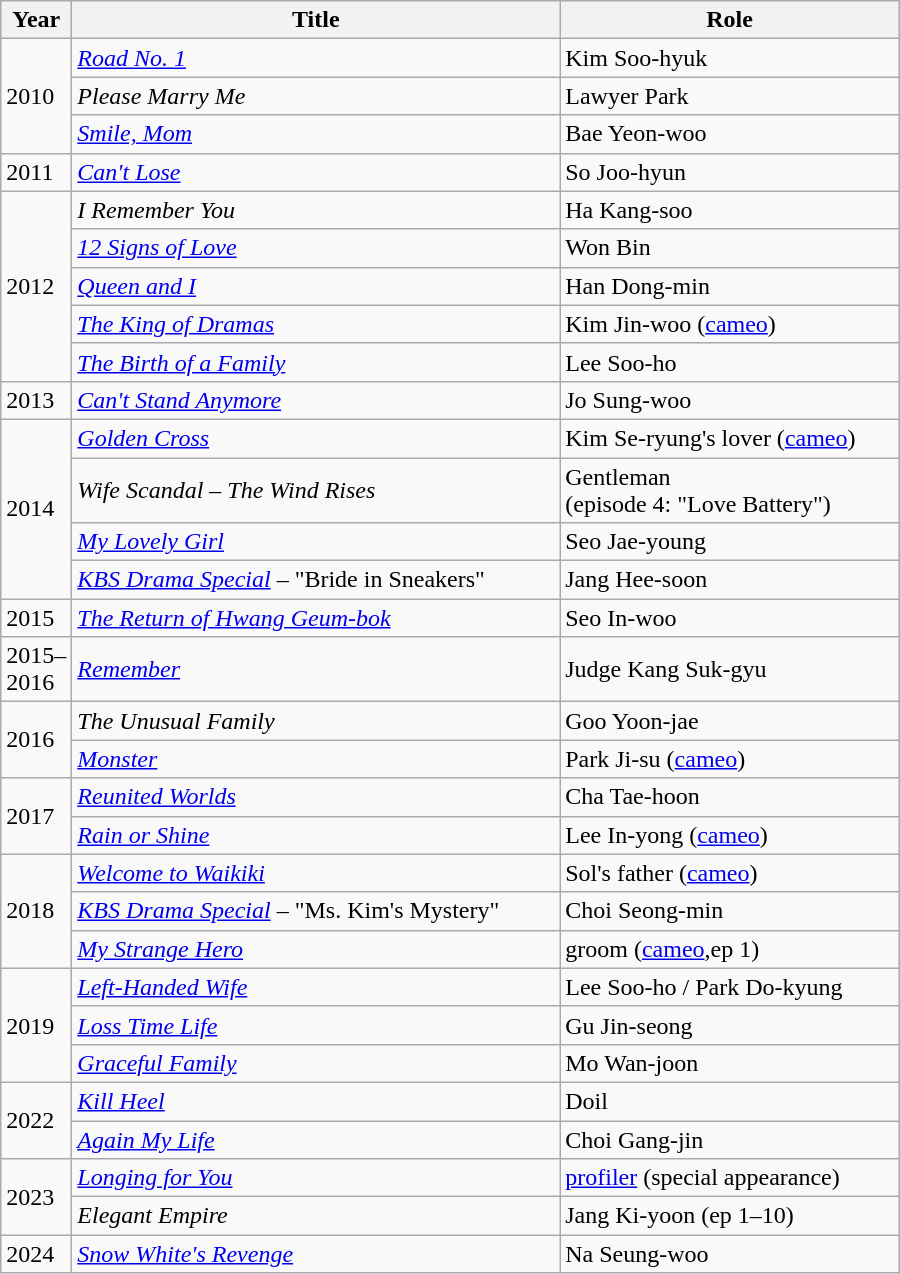<table class="wikitable" style="width:600px">
<tr>
<th width=10>Year</th>
<th>Title</th>
<th>Role</th>
</tr>
<tr>
<td rowspan=3>2010</td>
<td><em><a href='#'>Road No. 1</a></em></td>
<td>Kim Soo-hyuk</td>
</tr>
<tr>
<td><em>Please Marry Me</em></td>
<td>Lawyer Park</td>
</tr>
<tr>
<td><em><a href='#'>Smile, Mom</a></em></td>
<td>Bae Yeon-woo</td>
</tr>
<tr>
<td>2011</td>
<td><em><a href='#'>Can't Lose</a></em></td>
<td>So Joo-hyun</td>
</tr>
<tr>
<td rowspan=5>2012</td>
<td><em>I Remember You</em></td>
<td>Ha Kang-soo</td>
</tr>
<tr>
<td><em><a href='#'>12 Signs of Love</a></em></td>
<td>Won Bin</td>
</tr>
<tr>
<td><em><a href='#'>Queen and I</a></em></td>
<td>Han Dong-min</td>
</tr>
<tr>
<td><em><a href='#'>The King of Dramas</a></em></td>
<td>Kim Jin-woo (<a href='#'>cameo</a>)</td>
</tr>
<tr>
<td><em><a href='#'>The Birth of a Family</a></em></td>
<td>Lee Soo-ho</td>
</tr>
<tr>
<td>2013</td>
<td><em><a href='#'>Can't Stand Anymore</a></em></td>
<td>Jo Sung-woo</td>
</tr>
<tr>
<td rowspan=4>2014</td>
<td><em><a href='#'>Golden Cross</a></em></td>
<td>Kim Se-ryung's lover (<a href='#'>cameo</a>)</td>
</tr>
<tr>
<td><em>Wife Scandal – The Wind Rises</em></td>
<td>Gentleman <br> (episode 4: "Love Battery")</td>
</tr>
<tr>
<td><em><a href='#'>My Lovely Girl</a></em></td>
<td>Seo Jae-young</td>
</tr>
<tr>
<td><em><a href='#'>KBS Drama Special</a></em> – "Bride in Sneakers"</td>
<td>Jang Hee-soon</td>
</tr>
<tr>
<td>2015</td>
<td><em><a href='#'>The Return of Hwang Geum-bok</a></em></td>
<td>Seo In-woo</td>
</tr>
<tr>
<td>2015–2016</td>
<td><em><a href='#'>Remember</a></em></td>
<td>Judge Kang Suk-gyu</td>
</tr>
<tr>
<td rowspan=2>2016</td>
<td><em>The Unusual Family</em></td>
<td>Goo Yoon-jae</td>
</tr>
<tr>
<td><em><a href='#'>Monster</a></em></td>
<td>Park Ji-su (<a href='#'>cameo</a>)</td>
</tr>
<tr>
<td rowspan=2>2017</td>
<td><em><a href='#'>Reunited Worlds</a></em></td>
<td>Cha Tae-hoon</td>
</tr>
<tr>
<td><em><a href='#'>Rain or Shine</a></em></td>
<td>Lee In-yong (<a href='#'>cameo</a>)</td>
</tr>
<tr>
<td rowspan=3>2018</td>
<td><em><a href='#'>Welcome to Waikiki</a></em></td>
<td>Sol's father (<a href='#'>cameo</a>)</td>
</tr>
<tr>
<td><em><a href='#'>KBS Drama Special</a></em> – "Ms. Kim's Mystery"</td>
<td>Choi Seong-min</td>
</tr>
<tr>
<td><em><a href='#'>My Strange Hero</a></em></td>
<td>groom (<a href='#'>cameo</a>,ep 1)</td>
</tr>
<tr>
<td rowspan=3>2019</td>
<td><em><a href='#'>Left-Handed Wife</a></em></td>
<td>Lee Soo-ho / Park Do-kyung</td>
</tr>
<tr>
<td><em><a href='#'>Loss Time Life</a></em></td>
<td>Gu Jin-seong</td>
</tr>
<tr>
<td><em><a href='#'>Graceful Family</a></em></td>
<td>Mo Wan-joon</td>
</tr>
<tr>
<td rowspan=2>2022</td>
<td><em><a href='#'>Kill Heel</a></em></td>
<td>Doil</td>
</tr>
<tr>
<td><em><a href='#'>Again My Life</a></em></td>
<td>Choi Gang-jin</td>
</tr>
<tr>
<td rowspan=2>2023</td>
<td><em><a href='#'>Longing for You</a></em></td>
<td><a href='#'>profiler</a> (special appearance)</td>
</tr>
<tr>
<td><em>Elegant Empire</em></td>
<td>Jang Ki-yoon (ep 1–10)</td>
</tr>
<tr>
<td>2024</td>
<td><em><a href='#'>Snow White's Revenge</a></em></td>
<td>Na Seung-woo</td>
</tr>
</table>
